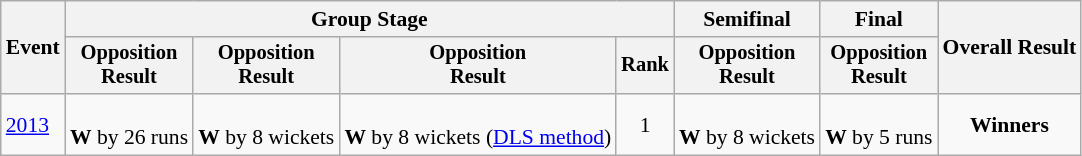<table class=wikitable style=font-size:90%;text-align:center>
<tr>
<th rowspan=2>Event</th>
<th colspan=4>Group Stage</th>
<th>Semifinal</th>
<th>Final</th>
<th rowspan=2>Overall Result</th>
</tr>
<tr style=font-size:95%>
<th>Opposition<br>Result</th>
<th>Opposition<br>Result</th>
<th>Opposition<br>Result</th>
<th>Rank</th>
<th>Opposition<br>Result</th>
<th>Opposition<br>Result</th>
</tr>
<tr>
<td align=left><a href='#'>2013</a></td>
<td><br><strong>W</strong> by 26 runs</td>
<td><br><strong>W</strong> by 8 wickets</td>
<td><br><strong>W</strong> by 8 wickets (<a href='#'>DLS method</a>)</td>
<td>1</td>
<td><br><strong>W</strong> by 8 wickets</td>
<td><br><strong>W</strong> by 5 runs</td>
<td><strong>Winners</strong></td>
</tr>
</table>
